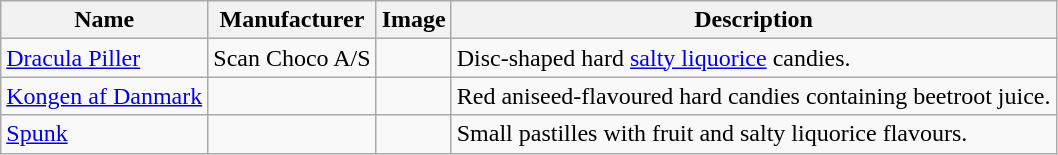<table class="wikitable sortable">
<tr>
<th>Name</th>
<th>Manufacturer</th>
<th class="unsortable">Image</th>
<th>Description</th>
</tr>
<tr>
<td><a href='#'>Dracula Piller</a></td>
<td>Scan Choco A/S</td>
<td></td>
<td>Disc-shaped hard <a href='#'>salty liquorice</a> candies.</td>
</tr>
<tr>
<td><a href='#'>Kongen af Danmark</a></td>
<td></td>
<td></td>
<td>Red aniseed-flavoured hard candies containing beetroot juice.</td>
</tr>
<tr>
<td><a href='#'>Spunk</a></td>
<td></td>
<td></td>
<td>Small pastilles with fruit and salty liquorice flavours.</td>
</tr>
</table>
